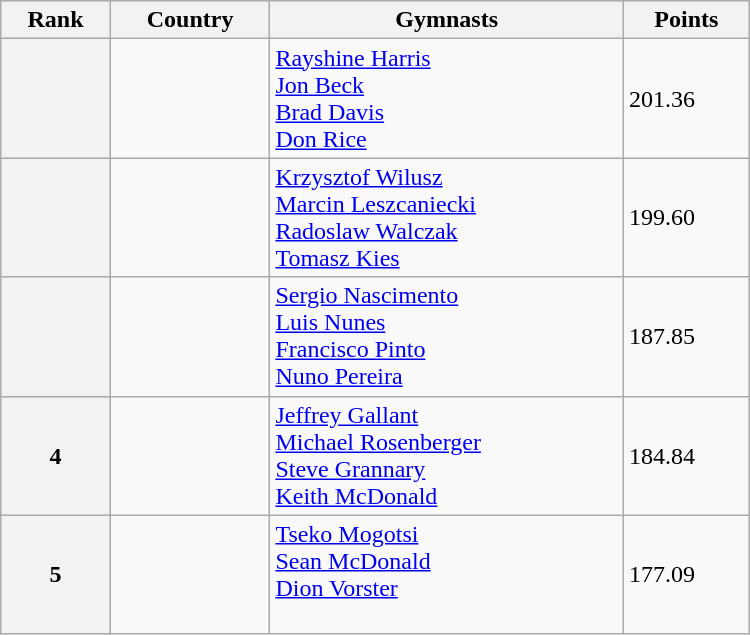<table class="wikitable" width=500>
<tr bgcolor="#efefef">
<th>Rank</th>
<th>Country</th>
<th>Gymnasts</th>
<th>Points</th>
</tr>
<tr>
<th></th>
<td></td>
<td><a href='#'>Rayshine Harris</a> <br> <a href='#'>Jon Beck</a> <br> <a href='#'>Brad Davis</a> <br> <a href='#'>Don Rice</a></td>
<td>201.36</td>
</tr>
<tr>
<th></th>
<td></td>
<td><a href='#'>Krzysztof Wilusz</a> <br> <a href='#'>Marcin Leszcaniecki</a> <br> <a href='#'>Radoslaw Walczak</a> <br> <a href='#'>Tomasz Kies</a></td>
<td>199.60</td>
</tr>
<tr>
<th></th>
<td></td>
<td><a href='#'>Sergio Nascimento</a> <br> <a href='#'>Luis Nunes</a> <br> <a href='#'>Francisco Pinto</a> <br> <a href='#'>Nuno Pereira</a></td>
<td>187.85</td>
</tr>
<tr>
<th>4</th>
<td></td>
<td><a href='#'>Jeffrey Gallant</a> <br> <a href='#'>Michael Rosenberger</a> <br> <a href='#'>Steve Grannary</a> <br> <a href='#'>Keith McDonald</a></td>
<td>184.84</td>
</tr>
<tr>
<th>5</th>
<td></td>
<td><a href='#'>Tseko Mogotsi</a> <br> <a href='#'>Sean McDonald</a> <br> <a href='#'>Dion Vorster</a> <br>  </td>
<td>177.09</td>
</tr>
</table>
